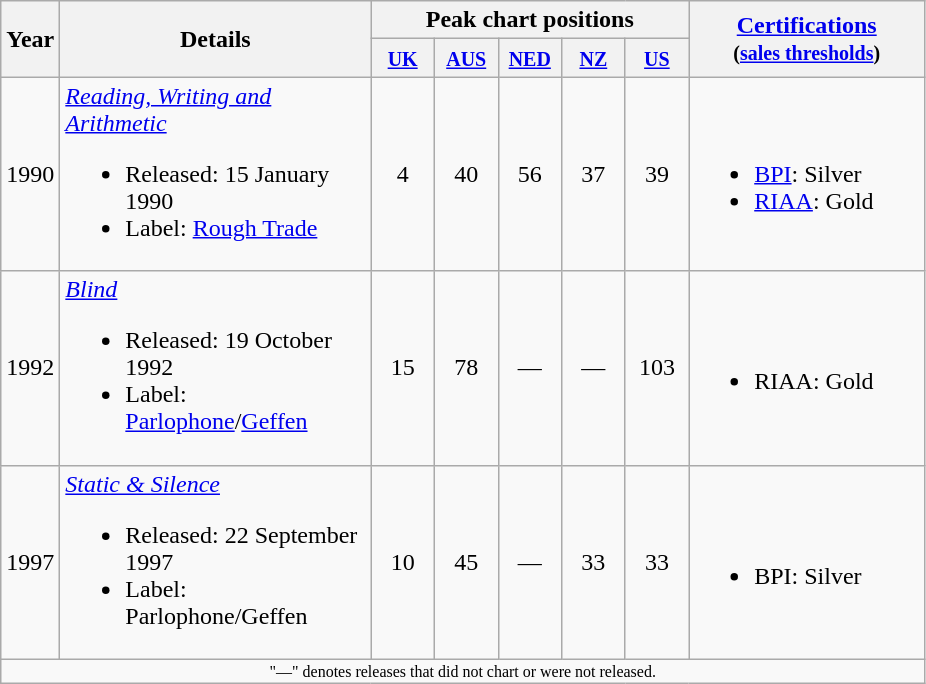<table class="wikitable">
<tr>
<th rowspan="2">Year</th>
<th rowspan="2" style="width:200px;">Details</th>
<th colspan="5">Peak chart positions</th>
<th rowspan="2" style="width:150px;"><a href='#'>Certifications</a><br><small>(<a href='#'>sales thresholds</a>)</small></th>
</tr>
<tr>
<th width="35"><small><a href='#'>UK</a><br></small></th>
<th width="35"><small><a href='#'>AUS</a></small><br></th>
<th width="35"><small><a href='#'>NED</a></small><br></th>
<th width="35"><small><a href='#'>NZ</a></small><br></th>
<th width="35"><small><a href='#'>US</a></small><br></th>
</tr>
<tr>
<td>1990</td>
<td><em><a href='#'>Reading, Writing and Arithmetic</a></em><br><ul><li>Released: 15 January 1990</li><li>Label: <a href='#'>Rough Trade</a></li></ul></td>
<td style="text-align:center;">4</td>
<td style="text-align:center;">40</td>
<td style="text-align:center;">56</td>
<td style="text-align:center;">37</td>
<td style="text-align:center;">39</td>
<td><br><ul><li><a href='#'>BPI</a>: Silver</li><li><a href='#'>RIAA</a>: Gold</li></ul></td>
</tr>
<tr>
<td>1992</td>
<td><em><a href='#'>Blind</a></em><br><ul><li>Released: 19 October 1992</li><li>Label: <a href='#'>Parlophone</a>/<a href='#'>Geffen</a></li></ul></td>
<td style="text-align:center;">15</td>
<td style="text-align:center;">78</td>
<td style="text-align:center;">—</td>
<td style="text-align:center;">—</td>
<td style="text-align:center;">103</td>
<td><br><ul><li>RIAA: Gold</li></ul></td>
</tr>
<tr>
<td>1997</td>
<td><em><a href='#'>Static & Silence</a></em><br><ul><li>Released: 22 September 1997</li><li>Label: Parlophone/Geffen</li></ul></td>
<td style="text-align:center;">10</td>
<td style="text-align:center;">45</td>
<td style="text-align:center;">—</td>
<td style="text-align:center;">33</td>
<td style="text-align:center;">33</td>
<td><br><ul><li>BPI: Silver</li></ul></td>
</tr>
<tr>
<td colspan="11" style="text-align:center; font-size:8pt;">"—" denotes releases that did not chart or were not released.</td>
</tr>
</table>
